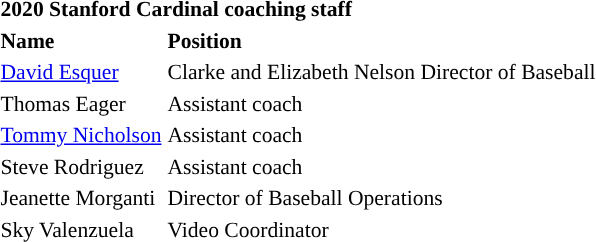<table class="toccolours" style="text-align: left; font-size:90%;">
<tr>
<th colspan="9">2020 Stanford Cardinal coaching staff</th>
</tr>
<tr>
<th>Name</th>
<th>Position</th>
</tr>
<tr>
<td><a href='#'>David Esquer</a></td>
<td>Clarke and Elizabeth Nelson Director of Baseball</td>
</tr>
<tr>
<td>Thomas Eager</td>
<td>Assistant coach</td>
</tr>
<tr>
<td><a href='#'>Tommy Nicholson</a></td>
<td>Assistant coach</td>
</tr>
<tr>
<td>Steve Rodriguez</td>
<td>Assistant coach</td>
</tr>
<tr>
<td>Jeanette Morganti</td>
<td>Director of Baseball Operations</td>
</tr>
<tr>
<td>Sky Valenzuela</td>
<td>Video Coordinator</td>
</tr>
</table>
